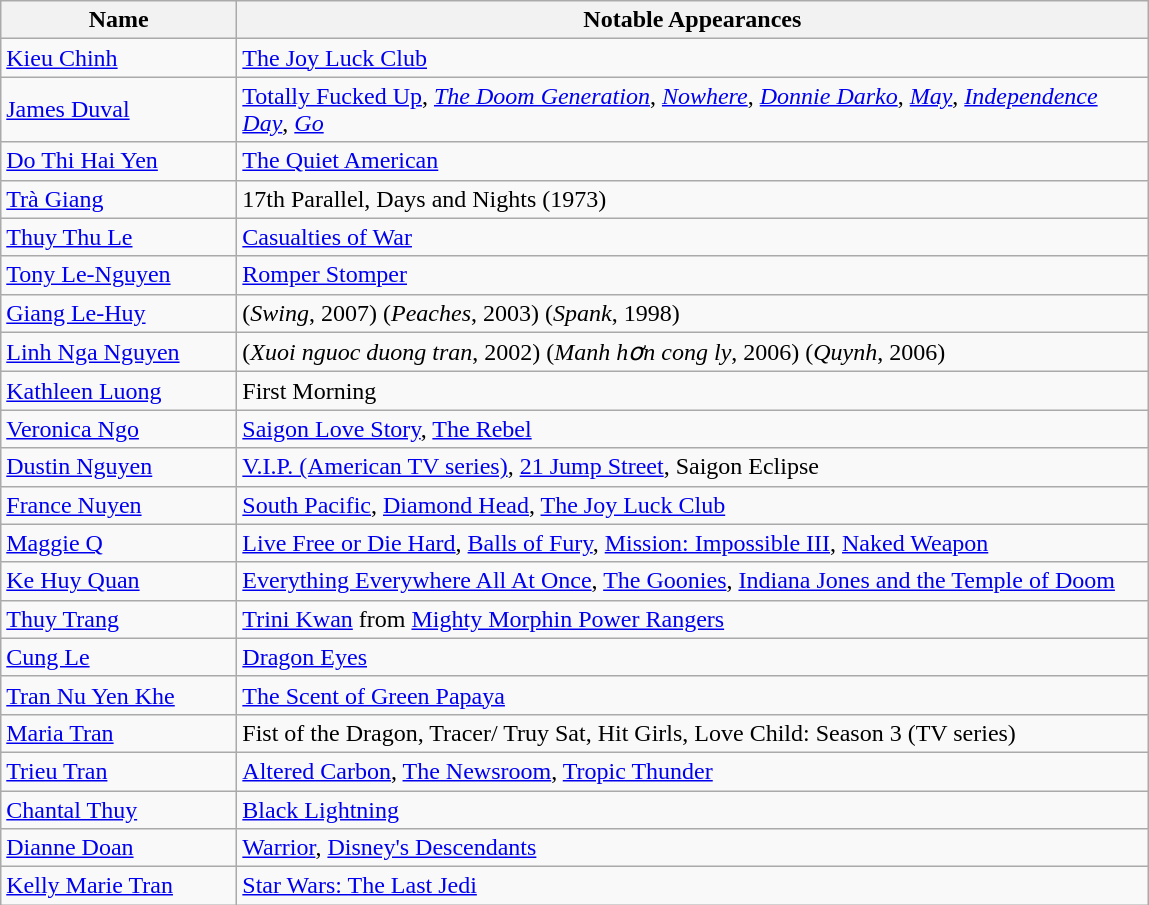<table class="wikitable">
<tr>
<th bgcolor="#DDDDFF" width="150">Name</th>
<th bgcolor="#DDDDFF" width="600">Notable Appearances<br></th>
</tr>
<tr>
<td><a href='#'>Kieu Chinh</a></td>
<td><a href='#'>The Joy Luck Club</a></td>
</tr>
<tr>
<td><a href='#'>James Duval</a></td>
<td><a href='#'>Totally Fucked Up</a>, <em><a href='#'>The Doom Generation</a></em>, <em><a href='#'>Nowhere</a></em>, <em><a href='#'>Donnie Darko</a></em>, <em><a href='#'>May</a></em>, <em><a href='#'>Independence Day</a></em>, <em><a href='#'>Go</a></em></td>
</tr>
<tr>
<td><a href='#'>Do Thi Hai Yen</a></td>
<td><a href='#'>The Quiet American</a></td>
</tr>
<tr>
<td><a href='#'>Trà Giang</a></td>
<td>17th Parallel, Days and Nights (1973)</td>
</tr>
<tr>
<td><a href='#'>Thuy Thu Le</a></td>
<td><a href='#'>Casualties of War</a></td>
</tr>
<tr>
<td><a href='#'>Tony Le-Nguyen</a></td>
<td><a href='#'>Romper Stomper</a></td>
</tr>
<tr>
<td><a href='#'>Giang Le-Huy</a></td>
<td>(<em>Swing</em>, 2007) (<em>Peaches</em>, 2003) (<em>Spank</em>, 1998)</td>
</tr>
<tr>
<td><a href='#'>Linh Nga Nguyen</a></td>
<td>(<em>Xuoi nguoc duong tran</em>, 2002) (<em>Manh hơn cong ly</em>, 2006) (<em>Quynh</em>, 2006)</td>
</tr>
<tr>
<td><a href='#'>Kathleen Luong</a></td>
<td>First Morning</td>
</tr>
<tr>
<td><a href='#'>Veronica Ngo</a></td>
<td><a href='#'>Saigon Love Story</a>, <a href='#'>The Rebel</a></td>
</tr>
<tr>
<td><a href='#'>Dustin Nguyen</a></td>
<td><a href='#'>V.I.P. (American TV series)</a>, <a href='#'>21 Jump Street</a>, Saigon Eclipse</td>
</tr>
<tr>
<td><a href='#'>France Nuyen</a></td>
<td><a href='#'>South Pacific</a>, <a href='#'>Diamond Head</a>, <a href='#'>The Joy Luck Club</a></td>
</tr>
<tr>
<td><a href='#'>Maggie Q</a></td>
<td><a href='#'>Live Free or Die Hard</a>, <a href='#'>Balls of Fury</a>, <a href='#'>Mission: Impossible III</a>, <a href='#'>Naked Weapon</a></td>
</tr>
<tr>
<td><a href='#'>Ke Huy Quan</a></td>
<td><a href='#'>Everything Everywhere All At Once</a>, <a href='#'>The Goonies</a>, <a href='#'>Indiana Jones and the Temple of Doom</a></td>
</tr>
<tr>
<td><a href='#'>Thuy Trang</a></td>
<td><a href='#'>Trini Kwan</a> from <a href='#'>Mighty Morphin Power Rangers</a></td>
</tr>
<tr>
<td><a href='#'>Cung Le</a></td>
<td><a href='#'>Dragon Eyes</a></td>
</tr>
<tr>
<td><a href='#'>Tran Nu Yen Khe</a></td>
<td><a href='#'>The Scent of Green Papaya</a></td>
</tr>
<tr>
<td><a href='#'>Maria Tran</a></td>
<td>Fist of the Dragon, Tracer/ Truy Sat, Hit Girls, Love Child: Season 3 (TV series)</td>
</tr>
<tr>
<td><a href='#'>Trieu Tran</a></td>
<td><a href='#'>Altered Carbon</a>, <a href='#'>The Newsroom</a>, <a href='#'>Tropic Thunder</a></td>
</tr>
<tr>
<td><a href='#'>Chantal Thuy</a></td>
<td><a href='#'>Black Lightning</a></td>
</tr>
<tr>
<td><a href='#'>Dianne Doan</a></td>
<td><a href='#'>Warrior</a>, <a href='#'>Disney's Descendants</a></td>
</tr>
<tr>
<td><a href='#'>Kelly Marie Tran</a></td>
<td><a href='#'>Star Wars: The Last Jedi</a></td>
</tr>
</table>
